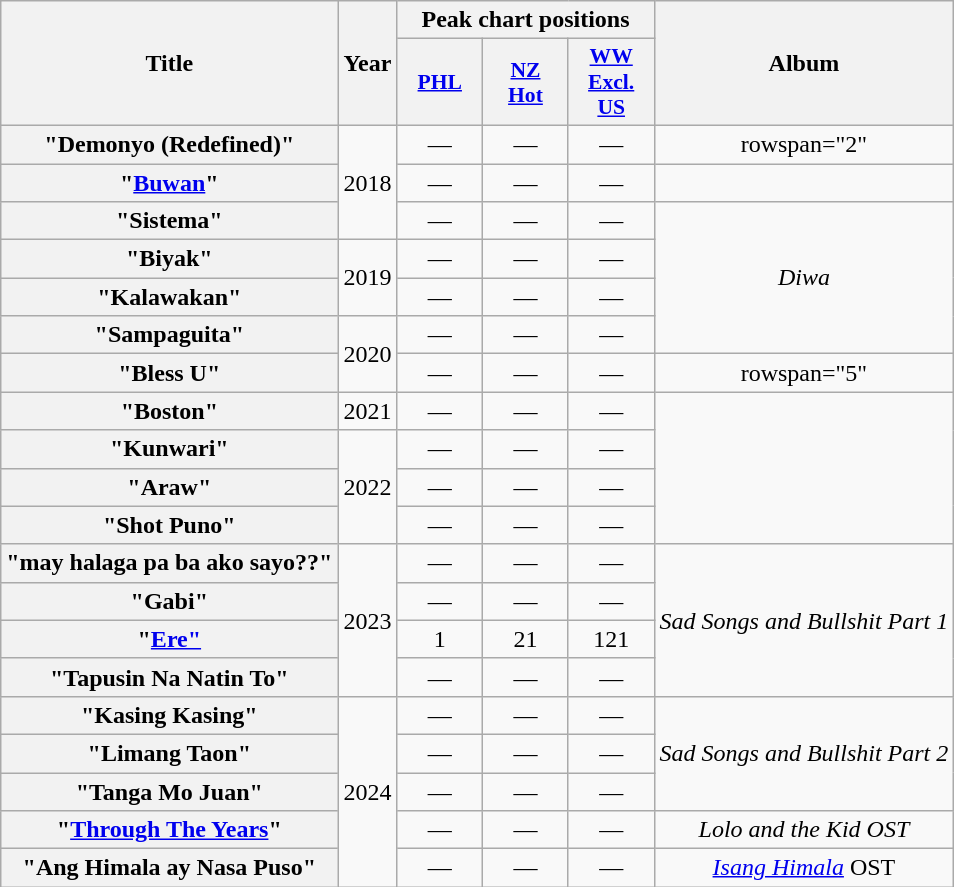<table class="wikitable plainrowheaders" style="text-align:center;">
<tr>
<th scope="col" rowspan="2">Title</th>
<th scope="col" rowspan="2">Year</th>
<th scope="col" colspan="3">Peak chart positions</th>
<th scope="col" rowspan="2">Album</th>
</tr>
<tr>
<th scope="col" style="font-size:90%; width:3.5em"><a href='#'>PHL</a><br></th>
<th scope="col" style="font-size:90%; width:3.5em"><a href='#'>NZ<br>Hot</a><br></th>
<th scope="col" style="font-size:90%; width:3.5em"><a href='#'>WW<br>Excl. US</a><br></th>
</tr>
<tr>
<th scope="row">"Demonyo (Redefined)"</th>
<td rowspan="3">2018</td>
<td>—</td>
<td>—</td>
<td>—</td>
<td>rowspan="2" </td>
</tr>
<tr>
<th scope="row">"<a href='#'>Buwan</a>"</th>
<td>—</td>
<td>—</td>
<td>—</td>
</tr>
<tr>
<th scope="row">"Sistema"</th>
<td>—</td>
<td>—</td>
<td>—</td>
<td rowspan="4"><em>Diwa</em></td>
</tr>
<tr>
<th scope="row">"Biyak"</th>
<td rowspan="2">2019</td>
<td>—</td>
<td>—</td>
<td>—</td>
</tr>
<tr>
<th scope="row">"Kalawakan"</th>
<td>—</td>
<td>—</td>
<td>—</td>
</tr>
<tr>
<th scope="row">"Sampaguita"<br></th>
<td rowspan="2">2020</td>
<td>—</td>
<td>—</td>
<td>—</td>
</tr>
<tr>
<th scope="row">"Bless U"</th>
<td>—</td>
<td>—</td>
<td>—</td>
<td>rowspan="5" </td>
</tr>
<tr>
<th scope="row">"Boston"</th>
<td>2021</td>
<td>—</td>
<td>—</td>
<td>—</td>
</tr>
<tr>
<th scope="row">"Kunwari"</th>
<td rowspan="3">2022</td>
<td>—</td>
<td>—</td>
<td>—</td>
</tr>
<tr>
<th scope="row">"Araw"</th>
<td>—</td>
<td>—</td>
<td>—</td>
</tr>
<tr>
<th scope="row">"Shot Puno"</th>
<td>—</td>
<td>—</td>
<td>—</td>
</tr>
<tr>
<th scope="row">"may halaga pa ba ako sayo??"</th>
<td rowspan="4">2023</td>
<td>—</td>
<td>—</td>
<td>—</td>
<td rowspan="4"><em>Sad Songs and Bullshit Part 1</em></td>
</tr>
<tr>
<th scope="row">"Gabi"<br></th>
<td>—</td>
<td>—</td>
<td>—</td>
</tr>
<tr>
<th scope="row">"<a href='#'>Ere"</a></th>
<td>1</td>
<td>21</td>
<td>121</td>
</tr>
<tr>
<th scope="row">"Tapusin Na Natin To"<br></th>
<td>—</td>
<td>—</td>
<td>—</td>
</tr>
<tr>
<th scope="row">"Kasing Kasing"<br></th>
<td rowspan="5">2024</td>
<td>—</td>
<td>—</td>
<td>—</td>
<td rowspan="3"><em>Sad Songs and Bullshit Part 2</em></td>
</tr>
<tr>
<th scope="row">"Limang Taon"</th>
<td>—</td>
<td>—</td>
<td>—</td>
</tr>
<tr>
<th scope="row">"Tanga Mo Juan"</th>
<td>—</td>
<td>—</td>
<td>—</td>
</tr>
<tr>
<th scope="row">"<a href='#'>Through The Years</a>"</th>
<td>—</td>
<td>—</td>
<td>—</td>
<td rowspan="1"><em>Lolo and the Kid OST</em></td>
</tr>
<tr>
<th scope="row">"Ang Himala ay Nasa Puso"</th>
<td>—</td>
<td>—</td>
<td>—</td>
<td rowspan="1"><em><a href='#'>Isang Himala</a></em> OST</td>
</tr>
</table>
